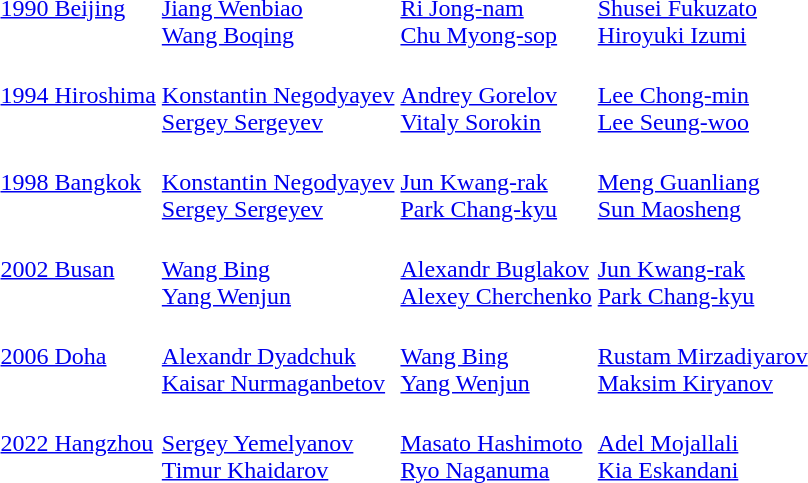<table>
<tr>
<td><a href='#'>1990 Beijing</a></td>
<td><br><a href='#'>Jiang Wenbiao</a><br><a href='#'>Wang Boqing</a></td>
<td><br><a href='#'>Ri Jong-nam</a><br><a href='#'>Chu Myong-sop</a></td>
<td><br><a href='#'>Shusei Fukuzato</a><br><a href='#'>Hiroyuki Izumi</a></td>
</tr>
<tr>
<td><a href='#'>1994 Hiroshima</a></td>
<td><br><a href='#'>Konstantin Negodyayev</a><br><a href='#'>Sergey Sergeyev</a></td>
<td><br><a href='#'>Andrey Gorelov</a><br><a href='#'>Vitaly Sorokin</a></td>
<td><br><a href='#'>Lee Chong-min</a><br><a href='#'>Lee Seung-woo</a></td>
</tr>
<tr>
<td><a href='#'>1998 Bangkok</a></td>
<td><br><a href='#'>Konstantin Negodyayev</a><br><a href='#'>Sergey Sergeyev</a></td>
<td><br><a href='#'>Jun Kwang-rak</a><br><a href='#'>Park Chang-kyu</a></td>
<td><br><a href='#'>Meng Guanliang</a><br><a href='#'>Sun Maosheng</a></td>
</tr>
<tr>
<td><a href='#'>2002 Busan</a></td>
<td><br><a href='#'>Wang Bing</a><br><a href='#'>Yang Wenjun</a></td>
<td><br><a href='#'>Alexandr Buglakov</a><br><a href='#'>Alexey Cherchenko</a></td>
<td><br><a href='#'>Jun Kwang-rak</a><br><a href='#'>Park Chang-kyu</a></td>
</tr>
<tr>
<td><a href='#'>2006 Doha</a></td>
<td><br><a href='#'>Alexandr Dyadchuk</a><br><a href='#'>Kaisar Nurmaganbetov</a></td>
<td><br><a href='#'>Wang Bing</a><br><a href='#'>Yang Wenjun</a></td>
<td><br><a href='#'>Rustam Mirzadiyarov</a><br><a href='#'>Maksim Kiryanov</a></td>
</tr>
<tr>
<td><a href='#'>2022 Hangzhou</a></td>
<td><br><a href='#'>Sergey Yemelyanov</a><br><a href='#'>Timur Khaidarov</a></td>
<td><br><a href='#'>Masato Hashimoto</a><br><a href='#'>Ryo Naganuma</a></td>
<td><br><a href='#'>Adel Mojallali</a><br><a href='#'>Kia Eskandani</a></td>
</tr>
</table>
